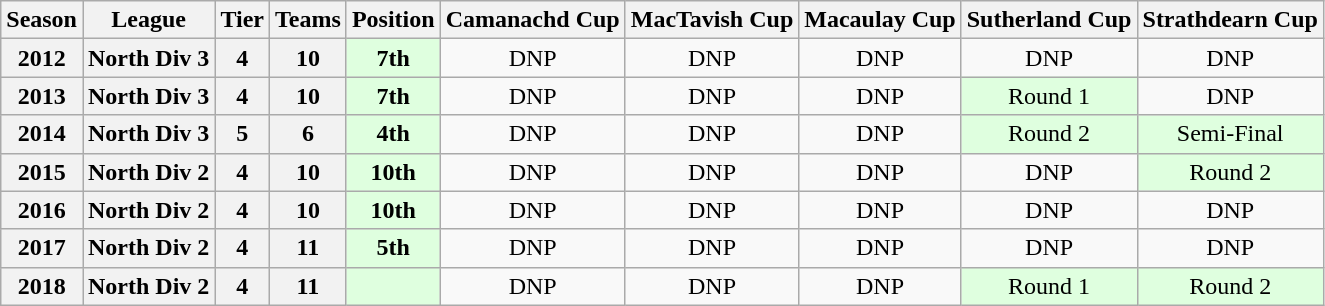<table class="wikitable" style="text-align:center">
<tr>
<th>Season</th>
<th>League</th>
<th>Tier</th>
<th>Teams</th>
<th>Position</th>
<th>Camanachd Cup</th>
<th>MacTavish Cup</th>
<th>Macaulay Cup</th>
<th>Sutherland Cup</th>
<th>Strathdearn Cup</th>
</tr>
<tr>
<th>2012</th>
<th>North Div 3</th>
<th>4</th>
<th>10</th>
<td bgcolor="#dfffdf"><strong>7th</strong></td>
<td>DNP</td>
<td>DNP</td>
<td>DNP</td>
<td>DNP</td>
<td>DNP</td>
</tr>
<tr>
<th>2013</th>
<th>North Div 3</th>
<th>4</th>
<th>10</th>
<td bgcolor="#dfffdf"><strong>7th</strong></td>
<td>DNP</td>
<td>DNP</td>
<td>DNP</td>
<td bgcolor="#dfffdf">Round 1</td>
<td>DNP</td>
</tr>
<tr>
<th>2014</th>
<th>North Div 3</th>
<th>5</th>
<th>6</th>
<td bgcolor="#dfffdf"><strong>4th</strong></td>
<td>DNP</td>
<td>DNP</td>
<td>DNP</td>
<td bgcolor="#dfffdf">Round 2</td>
<td bgcolor="#dfffdf">Semi-Final</td>
</tr>
<tr>
<th>2015</th>
<th>North Div 2</th>
<th>4</th>
<th>10</th>
<td bgcolor="#dfffdf"><strong>10th</strong></td>
<td>DNP</td>
<td>DNP</td>
<td>DNP</td>
<td>DNP</td>
<td bgcolor="#dfffdf">Round 2</td>
</tr>
<tr>
<th>2016</th>
<th>North Div 2</th>
<th>4</th>
<th>10</th>
<td bgcolor="#dfffdf"><strong>10th</strong></td>
<td>DNP</td>
<td>DNP</td>
<td>DNP</td>
<td>DNP</td>
<td>DNP</td>
</tr>
<tr>
<th>2017</th>
<th>North Div 2</th>
<th>4</th>
<th>11</th>
<td bgcolor="#dfffdf"><strong>5th</strong></td>
<td>DNP</td>
<td>DNP</td>
<td>DNP</td>
<td>DNP</td>
<td>DNP</td>
</tr>
<tr>
<th>2018</th>
<th>North Div 2</th>
<th>4</th>
<th>11</th>
<td bgcolor="#dfffdf"></td>
<td>DNP</td>
<td>DNP</td>
<td>DNP</td>
<td bgcolor="#dfffdf">Round 1</td>
<td bgcolor="#dfffdf">Round 2</td>
</tr>
</table>
